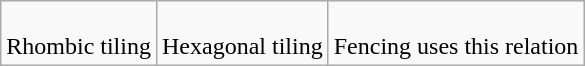<table class=wikitable>
<tr align=center>
<td><br>Rhombic tiling</td>
<td><br>Hexagonal tiling</td>
<td><br>Fencing uses this relation</td>
</tr>
</table>
